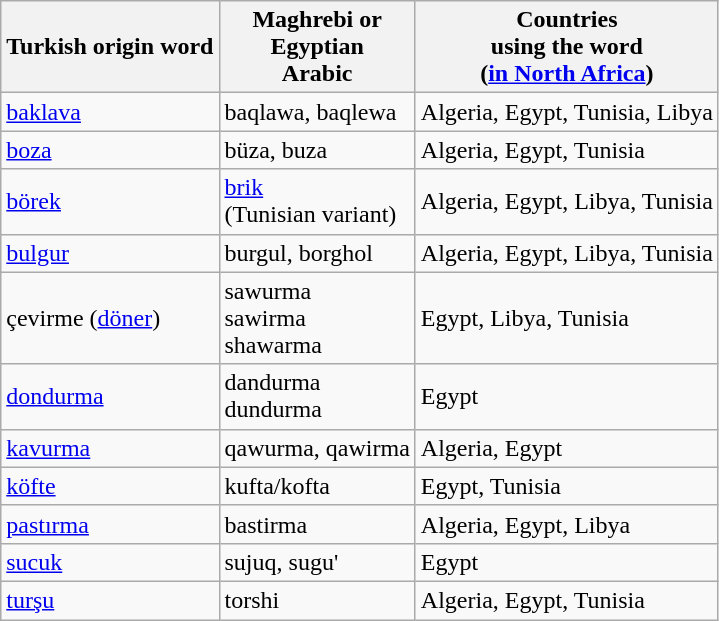<table class="wikitable">
<tr>
<th>Turkish origin word</th>
<th>Maghrebi or<br> Egyptian <br>Arabic</th>
<th>Countries <br>using the word<br> (<a href='#'>in North Africa</a>)<br></th>
</tr>
<tr>
<td><a href='#'>baklava</a></td>
<td>baqlawa, baqlewa</td>
<td>Algeria, Egypt, Tunisia, Libya</td>
</tr>
<tr>
<td><a href='#'>boza</a></td>
<td>büza, buza</td>
<td>Algeria, Egypt, Tunisia</td>
</tr>
<tr>
<td><a href='#'>börek</a></td>
<td><a href='#'>brik</a><br> (Tunisian variant)</td>
<td>Algeria, Egypt, Libya, Tunisia</td>
</tr>
<tr>
<td><a href='#'>bulgur</a></td>
<td>burgul, borghol</td>
<td>Algeria, Egypt, Libya, Tunisia</td>
</tr>
<tr>
<td>çevirme (<a href='#'>döner</a>)</td>
<td>sawurma<br>sawirma<br>shawarma</td>
<td>Egypt, Libya, Tunisia</td>
</tr>
<tr>
<td><a href='#'>dondurma</a></td>
<td>dandurma<br> dundurma</td>
<td>Egypt</td>
</tr>
<tr>
<td><a href='#'>kavurma</a></td>
<td>qawurma, qawirma</td>
<td>Algeria, Egypt</td>
</tr>
<tr>
<td><a href='#'>köfte</a></td>
<td>kufta/kofta</td>
<td>Egypt, Tunisia</td>
</tr>
<tr>
<td><a href='#'>pastırma</a></td>
<td>bastirma</td>
<td>Algeria, Egypt, Libya</td>
</tr>
<tr>
<td><a href='#'>sucuk</a></td>
<td>sujuq, sugu'</td>
<td>Egypt</td>
</tr>
<tr>
<td><a href='#'>turşu</a></td>
<td>torshi</td>
<td>Algeria, Egypt, Tunisia</td>
</tr>
</table>
